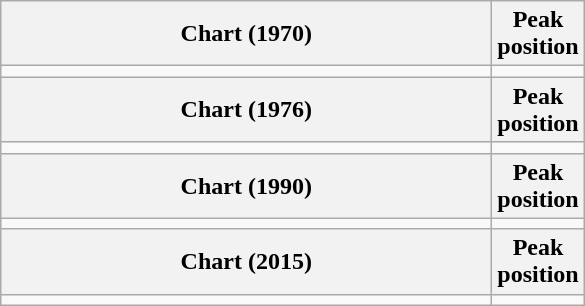<table class="wikitable">
<tr>
<th style="width:20em;">Chart (1970)</th>
<th>Peak<br>position</th>
</tr>
<tr>
<td></td>
</tr>
<tr>
<th style="width:20em;">Chart (1976)</th>
<th>Peak<br>position</th>
</tr>
<tr>
<td></td>
</tr>
<tr>
<th style="width:20em;">Chart (1990)</th>
<th>Peak<br>position</th>
</tr>
<tr>
<td></td>
</tr>
<tr>
<th style="width:20em;">Chart (2015)</th>
<th>Peak<br>position</th>
</tr>
<tr>
<td></td>
</tr>
</table>
